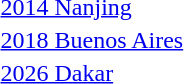<table>
<tr>
<td><a href='#'>2014 Nanjing</a><br></td>
<td></td>
<td></td>
<td></td>
</tr>
<tr>
<td><a href='#'>2018 Buenos Aires</a><br></td>
<td></td>
<td></td>
<td></td>
</tr>
<tr>
<td><a href='#'>2026 Dakar</a><br></td>
<td></td>
<td></td>
<td></td>
</tr>
</table>
